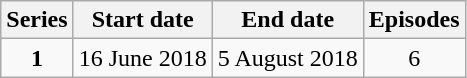<table class="wikitable" style="text-align:center;">
<tr>
<th>Series</th>
<th>Start date</th>
<th>End date</th>
<th>Episodes</th>
</tr>
<tr>
<td><strong>1</strong></td>
<td>16 June 2018</td>
<td>5 August 2018</td>
<td>6</td>
</tr>
</table>
